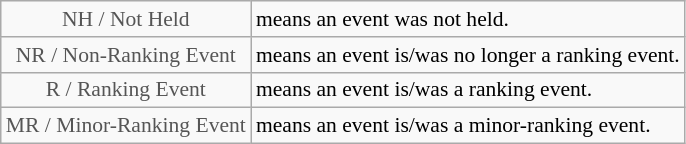<table class="wikitable" style="font-size:90%">
<tr>
<td style="text-align:center; color:#555555;" colspan="4">NH / Not Held</td>
<td>means an event was not held.</td>
</tr>
<tr>
<td style="text-align:center; color:#555555;" colspan="4">NR / Non-Ranking Event</td>
<td>means an event is/was no longer a ranking event.</td>
</tr>
<tr>
<td style="text-align:center; color:#555555;" colspan="4">R / Ranking Event</td>
<td>means an event is/was a ranking event.</td>
</tr>
<tr>
<td style="text-align:center; color:#555555;" colspan="4">MR / Minor-Ranking Event</td>
<td>means an event is/was a minor-ranking event.</td>
</tr>
</table>
